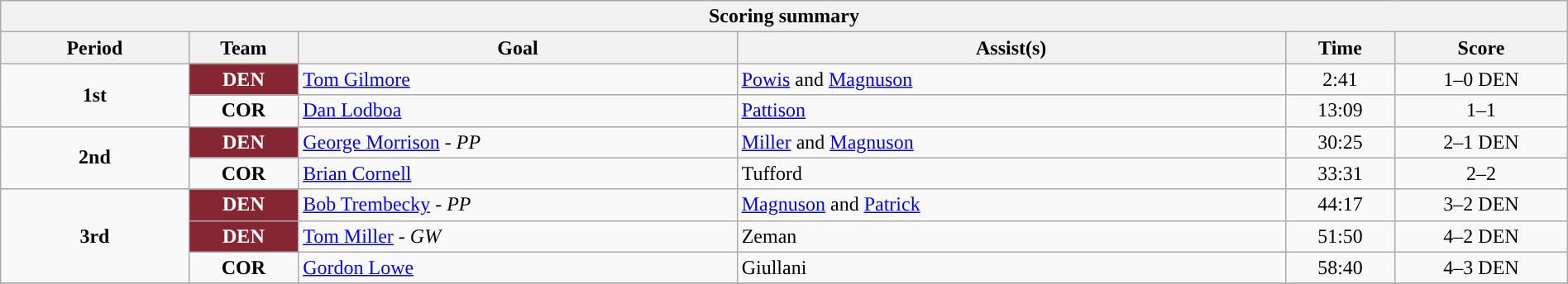<table style="width:100%;" class="wikitable">
<tr>
<th colspan=6>Scoring summary</th>
</tr>
<tr>
<th style="width:12%;">Period</th>
<th style="width:7%;">Team</th>
<th style="width:28%;">Goal</th>
<th style="width:35%;">Assist(s)</th>
<th style="width:7%;">Time</th>
<th style="width:11%;">Score</th>
</tr>
<tr>
<td style="text-align:center;" rowspan="2"><strong>1st</strong></td>
<td align=center style="color:white; background:#862633; "><strong>DEN</strong></td>
<td><a href='#'>Tom Gilmore</a></td>
<td><a href='#'>Powis</a> and <a href='#'>Magnuson</a></td>
<td align=center>2:41</td>
<td align=center>1–0 DEN</td>
</tr>
<tr>
<td align=center><strong>COR</strong></td>
<td><a href='#'>Dan Lodboa</a></td>
<td><a href='#'>Pattison</a></td>
<td align=center>13:09</td>
<td align=center>1–1</td>
</tr>
<tr>
<td style="text-align:center;" rowspan="2"><strong>2nd</strong></td>
<td align=center style="color:white; background:#862633; "><strong>DEN</strong></td>
<td><a href='#'>George Morrison</a> - <em>PP</em></td>
<td><a href='#'>Miller</a> and <a href='#'>Magnuson</a></td>
<td align=center>30:25</td>
<td align=center>2–1 DEN</td>
</tr>
<tr>
<td align=center><strong>COR</strong></td>
<td><a href='#'>Brian Cornell</a></td>
<td>Tufford</td>
<td align=center>33:31</td>
<td align=center>2–2</td>
</tr>
<tr>
<td style="text-align:center;" rowspan="3"><strong>3rd</strong></td>
<td align=center style="color:white; background:#862633; "><strong>DEN</strong></td>
<td><a href='#'>Bob Trembecky</a> - <em>PP</em></td>
<td><a href='#'>Magnuson</a> and <a href='#'>Patrick</a></td>
<td align=center>44:17</td>
<td align=center>3–2 DEN</td>
</tr>
<tr>
<td align=center style="color:white; background:#862633; "><strong>DEN</strong></td>
<td><a href='#'>Tom Miller</a> - <em>GW</em></td>
<td>Zeman</td>
<td align=center>51:50</td>
<td align=center>4–2 DEN</td>
</tr>
<tr>
<td align=center><strong>COR</strong></td>
<td><a href='#'>Gordon Lowe</a></td>
<td>Giullani</td>
<td align=center>58:40</td>
<td align=center>4–3 DEN</td>
</tr>
<tr>
</tr>
</table>
